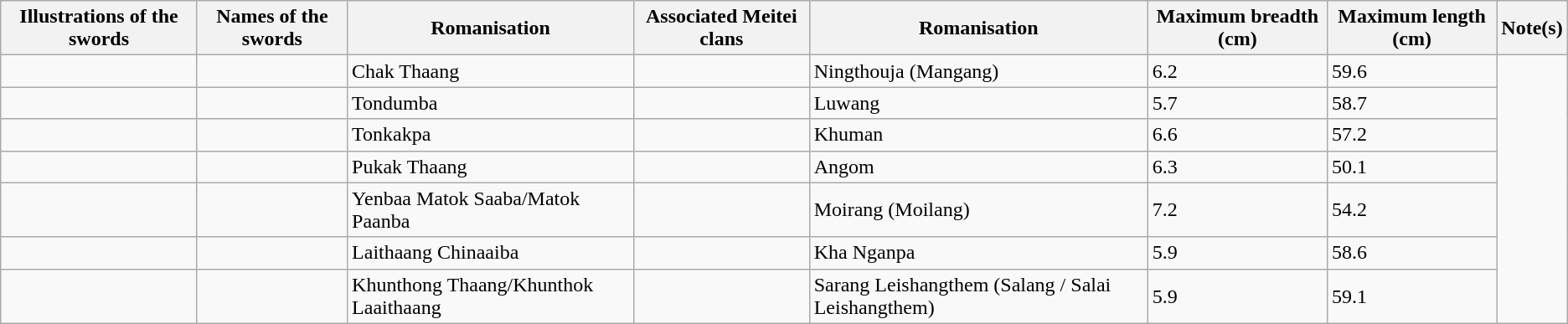<table class="wikitable sortable">
<tr>
<th>Illustrations of the swords</th>
<th>Names of the swords</th>
<th>Romanisation</th>
<th>Associated Meitei clans</th>
<th>Romanisation</th>
<th>Maximum breadth (cm)</th>
<th>Maximum length (cm)</th>
<th>Note(s)</th>
</tr>
<tr>
<td></td>
<td></td>
<td>Chak Thaang</td>
<td></td>
<td>Ningthouja (Mangang)</td>
<td>6.2</td>
<td>59.6</td>
<td rowspan="7"></td>
</tr>
<tr>
<td></td>
<td></td>
<td>Tondumba</td>
<td></td>
<td>Luwang</td>
<td>5.7</td>
<td>58.7</td>
</tr>
<tr>
<td></td>
<td></td>
<td>Tonkakpa</td>
<td></td>
<td>Khuman</td>
<td>6.6</td>
<td>57.2</td>
</tr>
<tr>
<td></td>
<td></td>
<td>Pukak Thaang</td>
<td></td>
<td>Angom</td>
<td>6.3</td>
<td>50.1</td>
</tr>
<tr>
<td></td>
<td></td>
<td>Yenbaa Matok Saaba/Matok Paanba</td>
<td></td>
<td>Moirang (Moilang)</td>
<td>7.2</td>
<td>54.2</td>
</tr>
<tr>
<td></td>
<td></td>
<td>Laithaang Chinaaiba</td>
<td></td>
<td>Kha Nganpa</td>
<td>5.9</td>
<td>58.6</td>
</tr>
<tr>
<td></td>
<td></td>
<td>Khunthong Thaang/Khunthok Laaithaang</td>
<td></td>
<td>Sarang Leishangthem (Salang / Salai Leishangthem)</td>
<td>5.9</td>
<td>59.1</td>
</tr>
</table>
